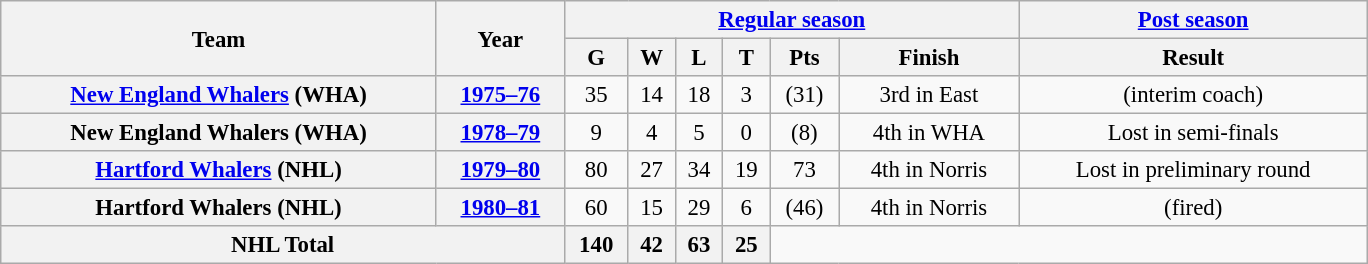<table class="wikitable" style="font-size: 95%; text-align:center; width:60em;">
<tr>
<th rowspan="2">Team</th>
<th rowspan="2">Year</th>
<th colspan="6"><a href='#'>Regular season</a></th>
<th><a href='#'>Post season</a></th>
</tr>
<tr>
<th>G</th>
<th>W</th>
<th>L</th>
<th>T</th>
<th>Pts</th>
<th>Finish</th>
<th>Result</th>
</tr>
<tr>
<th><a href='#'>New England Whalers</a> (WHA)</th>
<th><a href='#'>1975–76</a></th>
<td>35</td>
<td>14</td>
<td>18</td>
<td>3</td>
<td>(31)</td>
<td>3rd in East</td>
<td>(interim coach)</td>
</tr>
<tr>
<th>New England Whalers (WHA)</th>
<th><a href='#'>1978–79</a></th>
<td>9</td>
<td>4</td>
<td>5</td>
<td>0</td>
<td>(8)</td>
<td>4th in WHA</td>
<td>Lost in semi-finals</td>
</tr>
<tr>
<th><a href='#'>Hartford Whalers</a> (NHL)</th>
<th><a href='#'>1979–80</a></th>
<td>80</td>
<td>27</td>
<td>34</td>
<td>19</td>
<td>73</td>
<td>4th in Norris</td>
<td>Lost in preliminary round</td>
</tr>
<tr>
<th>Hartford Whalers (NHL)</th>
<th><a href='#'>1980–81</a></th>
<td>60</td>
<td>15</td>
<td>29</td>
<td>6</td>
<td>(46)</td>
<td>4th in Norris</td>
<td>(fired)</td>
</tr>
<tr>
<th colspan="2">NHL Total</th>
<th>140</th>
<th>42</th>
<th>63</th>
<th>25</th>
</tr>
</table>
